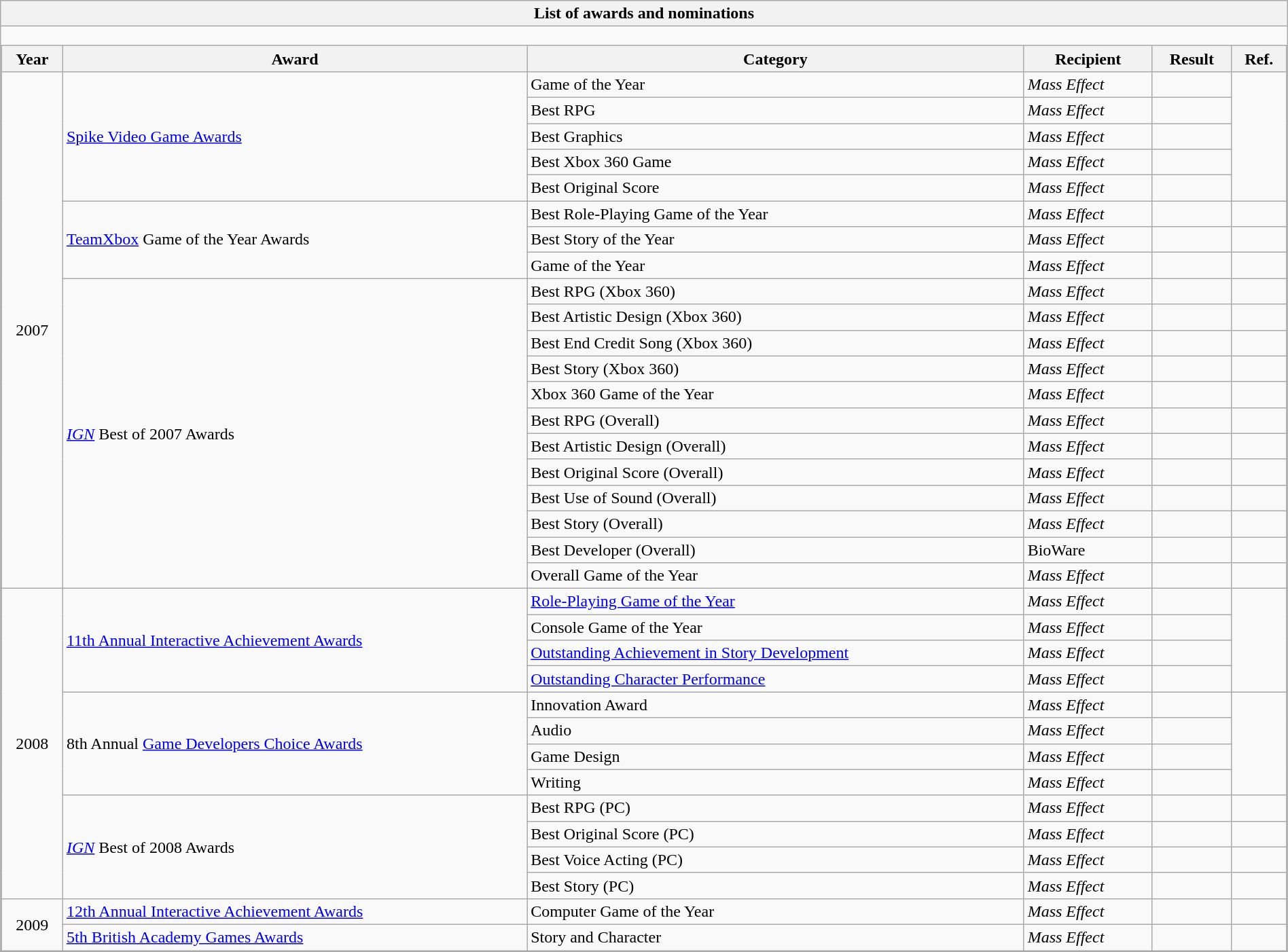<table class="wikitable collapsible collapsed" style="width:100%;">
<tr>
<th>List of awards and nominations</th>
</tr>
<tr>
<td style="padding:0; border:none;"><br><table class="wikitable" style="border:none; margin:0; width:100%;">
<tr>
<th>Year</th>
<th>Award</th>
<th>Category</th>
<th>Recipient</th>
<th>Result</th>
<th class="unsortable">Ref.</th>
</tr>
<tr>
<td rowspan="20" align="center">2007</td>
<td rowspan="5"><a href='#'>Spike Video Game Awards</a></td>
<td>Game of the Year</td>
<td><em>Mass Effect</em></td>
<td></td>
<td rowspan="5" style="text-align:center;"></td>
</tr>
<tr>
<td>Best RPG</td>
<td><em>Mass Effect</em></td>
<td></td>
</tr>
<tr>
<td>Best Graphics</td>
<td><em>Mass Effect</em></td>
<td></td>
</tr>
<tr>
<td>Best Xbox 360 Game</td>
<td><em>Mass Effect</em></td>
<td></td>
</tr>
<tr>
<td>Best Original Score</td>
<td><em>Mass Effect</em></td>
<td></td>
</tr>
<tr>
<td rowspan="3"><a href='#'>TeamXbox</a> Game of the Year Awards</td>
<td>Best Role-Playing Game of the Year</td>
<td><em>Mass Effect</em></td>
<td></td>
<td style="text-align:center;"></td>
</tr>
<tr>
<td>Best Story of the Year</td>
<td><em>Mass Effect</em></td>
<td></td>
<td style="text-align:center;"></td>
</tr>
<tr>
<td>Game of the Year</td>
<td><em>Mass Effect</em></td>
<td></td>
<td style="text-align:center;"></td>
</tr>
<tr>
<td rowspan="12"><em><a href='#'>IGN</a></em> Best of 2007 Awards</td>
<td>Best RPG (Xbox 360)</td>
<td><em>Mass Effect</em></td>
<td></td>
<td style="text-align:center;"></td>
</tr>
<tr>
<td>Best Artistic Design (Xbox 360)</td>
<td><em>Mass Effect</em></td>
<td></td>
<td style="text-align:center;"></td>
</tr>
<tr>
<td>Best End Credit Song (Xbox 360)</td>
<td><em>Mass Effect</em></td>
<td></td>
<td style="text-align:center;"></td>
</tr>
<tr>
<td>Best Story (Xbox 360)</td>
<td><em>Mass Effect</em></td>
<td></td>
<td style="text-align:center;"></td>
</tr>
<tr>
<td>Xbox 360 Game of the Year</td>
<td><em>Mass Effect</em></td>
<td></td>
<td style="text-align:center;"></td>
</tr>
<tr>
<td>Best RPG (Overall)</td>
<td><em>Mass Effect</em></td>
<td></td>
<td style="text-align:center;"></td>
</tr>
<tr>
<td>Best Artistic Design (Overall)</td>
<td><em>Mass Effect</em></td>
<td></td>
<td style="text-align:center;"></td>
</tr>
<tr>
<td>Best Original Score (Overall)</td>
<td><em>Mass Effect</em></td>
<td></td>
<td style="text-align:center;"></td>
</tr>
<tr>
<td>Best Use of Sound (Overall)</td>
<td><em>Mass Effect</em></td>
<td></td>
<td style="text-align:center;"></td>
</tr>
<tr>
<td>Best Story (Overall)</td>
<td><em>Mass Effect</em></td>
<td></td>
<td style="text-align:center;"></td>
</tr>
<tr>
<td>Best Developer (Overall)</td>
<td>BioWare</td>
<td></td>
<td style="text-align:center;"></td>
</tr>
<tr>
<td>Overall Game of the Year</td>
<td><em>Mass Effect</em></td>
<td></td>
<td style="text-align:center;"></td>
</tr>
<tr>
<td rowspan="12" align="center">2008</td>
<td rowspan="4"><a href='#'>11th Annual Interactive Achievement Awards</a></td>
<td><a href='#'>Role-Playing Game of the Year</a></td>
<td><em>Mass Effect</em></td>
<td></td>
<td rowspan="4" style="text-align:center;"></td>
</tr>
<tr>
<td>Console Game of the Year</td>
<td><em>Mass Effect</em></td>
<td></td>
</tr>
<tr>
<td><a href='#'>Outstanding Achievement in Story Development</a></td>
<td><em>Mass Effect</em></td>
<td></td>
</tr>
<tr>
<td><a href='#'>Outstanding Character Performance</a></td>
<td><em>Mass Effect</em></td>
<td></td>
</tr>
<tr>
<td rowspan="4">8th Annual <a href='#'>Game Developers Choice Awards</a></td>
<td>Innovation Award</td>
<td><em>Mass Effect</em></td>
<td></td>
<td rowspan="4" style="text-align:center;"></td>
</tr>
<tr>
<td>Audio</td>
<td><em>Mass Effect</em></td>
<td></td>
</tr>
<tr>
<td>Game Design</td>
<td><em>Mass Effect</em></td>
<td></td>
</tr>
<tr>
<td>Writing</td>
<td><em>Mass Effect</em></td>
<td></td>
</tr>
<tr>
<td rowspan="4"><em><a href='#'>IGN</a></em> Best of 2008 Awards</td>
<td>Best RPG (PC)</td>
<td><em>Mass Effect</em></td>
<td></td>
<td style="text-align:center;"></td>
</tr>
<tr>
<td>Best Original Score (PC)</td>
<td><em>Mass Effect</em></td>
<td></td>
<td style="text-align:center;"></td>
</tr>
<tr>
<td>Best Voice Acting (PC)</td>
<td><em>Mass Effect</em></td>
<td></td>
<td style="text-align:center;"></td>
</tr>
<tr>
<td>Best Story (PC)</td>
<td><em>Mass Effect</em></td>
<td></td>
<td style="text-align:center;"></td>
</tr>
<tr>
<td rowspan="2" align="center">2009</td>
<td><a href='#'>12th Annual Interactive Achievement Awards</a></td>
<td>Computer Game of the Year</td>
<td><em>Mass Effect</em></td>
<td></td>
<td style="text-align:center;"></td>
</tr>
<tr>
<td><a href='#'>5th British Academy Games Awards</a></td>
<td>Story and Character</td>
<td><em>Mass Effect</em></td>
<td></td>
<td style="text-align:center;"></td>
</tr>
</table>
</td>
</tr>
</table>
